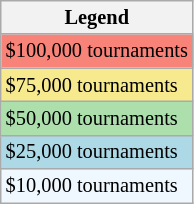<table class="wikitable" style="font-size:85%">
<tr>
<th>Legend</th>
</tr>
<tr style="background:#f88379;">
<td>$100,000 tournaments</td>
</tr>
<tr style="background:#f7e98e;">
<td>$75,000 tournaments</td>
</tr>
<tr style="background:#addfad;">
<td>$50,000 tournaments</td>
</tr>
<tr style="background:lightblue;">
<td>$25,000 tournaments</td>
</tr>
<tr style="background:#f0f8ff;">
<td>$10,000 tournaments</td>
</tr>
</table>
